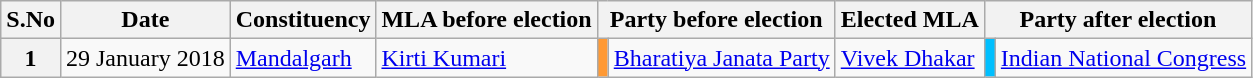<table class="wikitable sortable">
<tr>
<th>S.No</th>
<th>Date</th>
<th>Constituency</th>
<th>MLA before election</th>
<th colspan="2">Party before election</th>
<th>Elected MLA</th>
<th colspan="2">Party after election</th>
</tr>
<tr>
<th>1</th>
<td>29 January 2018</td>
<td><a href='#'>Mandalgarh</a></td>
<td><a href='#'>Kirti Kumari</a></td>
<td bgcolor=#FF9933></td>
<td><a href='#'>Bharatiya Janata Party</a></td>
<td><a href='#'>Vivek Dhakar</a></td>
<td bgcolor=#00BFFF></td>
<td><a href='#'>Indian National Congress</a></td>
</tr>
</table>
